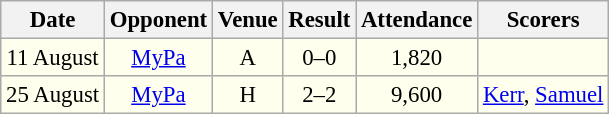<table class="wikitable sortable" style="font-size:95%; text-align:center">
<tr>
<th>Date</th>
<th>Opponent</th>
<th>Venue</th>
<th>Result</th>
<th>Attendance</th>
<th>Scorers</th>
</tr>
<tr bgcolor = "#FFFFEE">
<td>11 August</td>
<td> <a href='#'>MyPa</a></td>
<td>A</td>
<td>0–0</td>
<td>1,820</td>
<td></td>
</tr>
<tr bgcolor = "#FFFFEE">
<td>25 August</td>
<td> <a href='#'>MyPa</a></td>
<td>H</td>
<td>2–2</td>
<td>9,600</td>
<td><a href='#'>Kerr</a>, <a href='#'>Samuel</a></td>
</tr>
</table>
